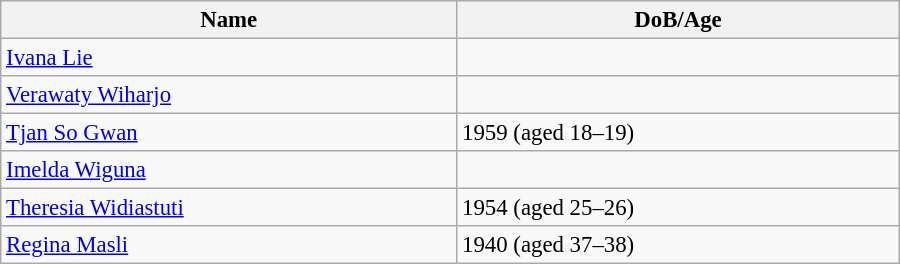<table class="wikitable" style="width:600px; font-size:95%;">
<tr>
<th align="left">Name</th>
<th align="left">DoB/Age</th>
</tr>
<tr>
<td align="left"><a href='#'>Ivana Lie</a></td>
<td align="left"></td>
</tr>
<tr>
<td align="left"><a href='#'>Verawaty Wiharjo</a></td>
<td align="left"></td>
</tr>
<tr>
<td align="left"><a href='#'>Tjan So Gwan</a></td>
<td align="left">1959 (aged 18–19)</td>
</tr>
<tr>
<td align="left"><a href='#'>Imelda Wiguna</a></td>
<td align="left"></td>
</tr>
<tr>
<td align="left"><a href='#'>Theresia Widiastuti</a></td>
<td align="left">1954 (aged 25–26)</td>
</tr>
<tr>
<td align="left"><a href='#'>Regina Masli</a></td>
<td align="left">1940 (aged 37–38)</td>
</tr>
</table>
